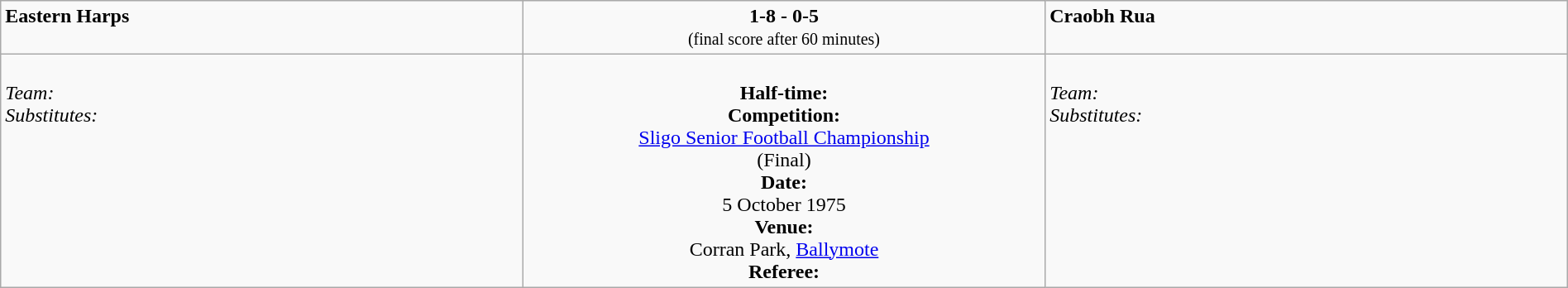<table border=0 class="wikitable" width=100%>
<tr>
<td width=33% valign=top><span><strong>Eastern Harps</strong></span><br><small></small></td>
<td width=33% valign=top align=center><span><strong>1-8 - 0-5</strong></span><br><small>(final score after 60 minutes)</small></td>
<td width=33% valign=top><span><strong>Craobh Rua</strong></span><br><small></small></td>
</tr>
<tr>
<td valign=top><br><em>Team:</em>
<br><em>Substitutes:</em>
<br></td>
<td valign=middle align=center><br><strong>Half-time:</strong><br><strong>Competition:</strong><br><a href='#'>Sligo Senior Football Championship</a><br>(Final)<br><strong>Date:</strong><br>5 October 1975<br><strong>Venue:</strong><br>Corran Park, <a href='#'>Ballymote</a><br><strong>Referee:</strong><br>
</td>
<td valign=top><br><em>Team:</em>
<br><em>Substitutes:</em>
<br></td>
</tr>
</table>
